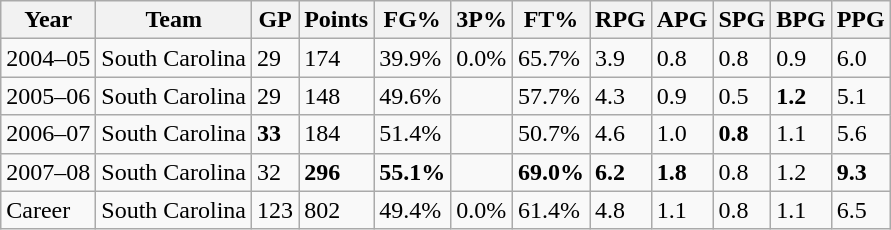<table class="wikitable">
<tr>
<th>Year</th>
<th>Team</th>
<th>GP</th>
<th>Points</th>
<th>FG%</th>
<th>3P%</th>
<th>FT%</th>
<th>RPG</th>
<th>APG</th>
<th>SPG</th>
<th>BPG</th>
<th>PPG</th>
</tr>
<tr>
<td>2004–05</td>
<td>South Carolina</td>
<td>29</td>
<td>174</td>
<td>39.9%</td>
<td>0.0%</td>
<td>65.7%</td>
<td>3.9</td>
<td>0.8</td>
<td>0.8</td>
<td>0.9</td>
<td>6.0</td>
</tr>
<tr>
<td>2005–06</td>
<td>South Carolina</td>
<td>29</td>
<td>148</td>
<td>49.6%</td>
<td></td>
<td>57.7%</td>
<td>4.3</td>
<td>0.9</td>
<td>0.5</td>
<td><strong>1.2</strong></td>
<td>5.1</td>
</tr>
<tr>
<td>2006–07</td>
<td>South Carolina</td>
<td><strong>33</strong></td>
<td>184</td>
<td>51.4%</td>
<td></td>
<td>50.7%</td>
<td>4.6</td>
<td>1.0</td>
<td><strong>0.8</strong></td>
<td>1.1</td>
<td>5.6</td>
</tr>
<tr>
<td>2007–08</td>
<td>South Carolina</td>
<td>32</td>
<td><strong>296</strong></td>
<td><strong>55.1%</strong></td>
<td></td>
<td><strong>69.0%</strong></td>
<td><strong>6.2</strong></td>
<td><strong>1.8</strong></td>
<td>0.8</td>
<td>1.2</td>
<td><strong>9.3</strong></td>
</tr>
<tr>
<td>Career</td>
<td>South Carolina</td>
<td>123</td>
<td>802</td>
<td>49.4%</td>
<td>0.0%</td>
<td>61.4%</td>
<td>4.8</td>
<td>1.1</td>
<td>0.8</td>
<td>1.1</td>
<td>6.5</td>
</tr>
</table>
